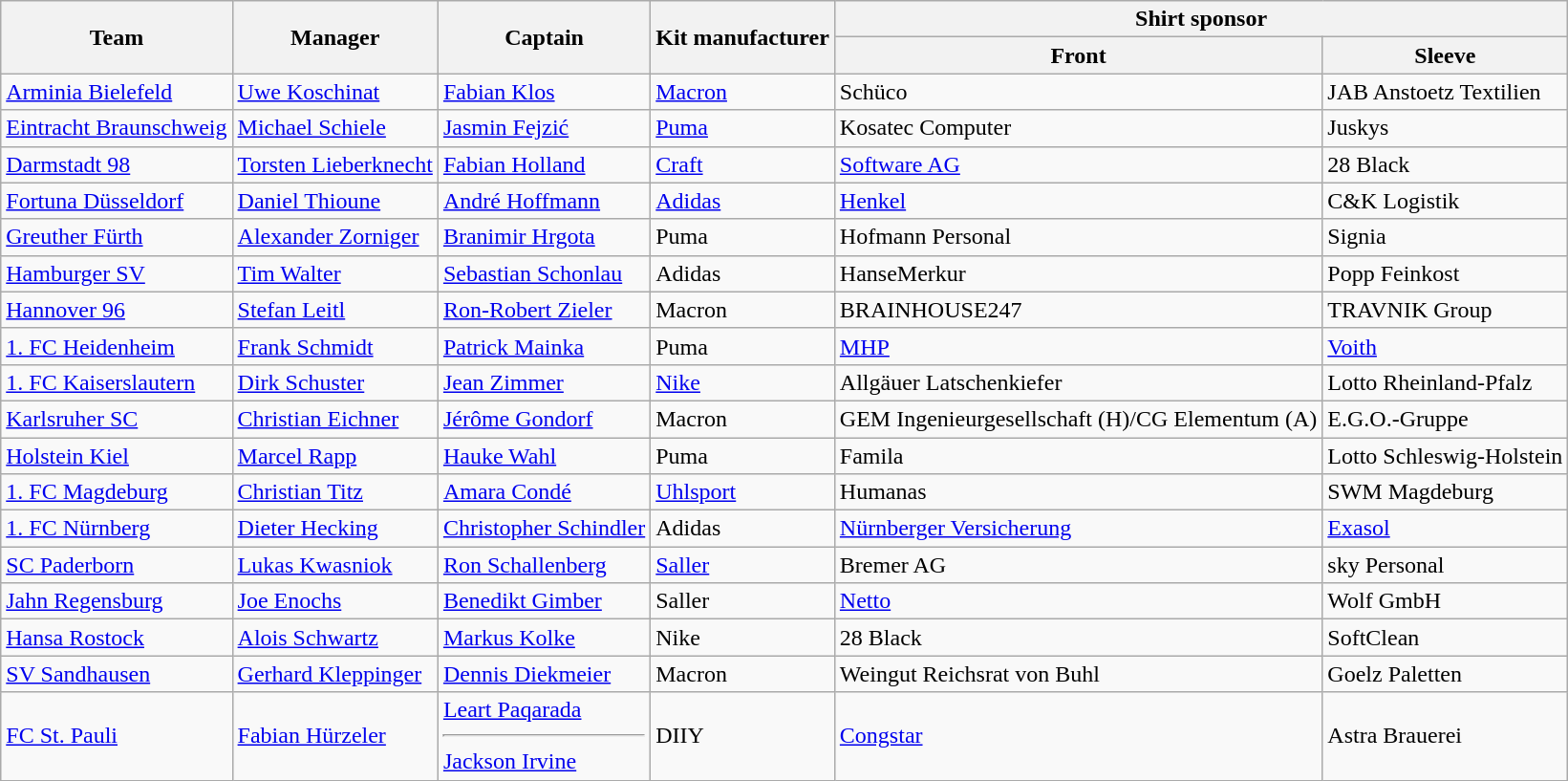<table class="wikitable sortable">
<tr>
<th rowspan="2">Team</th>
<th rowspan="2">Manager</th>
<th rowspan="2">Captain</th>
<th rowspan="2">Kit manufacturer</th>
<th colspan="2">Shirt sponsor</th>
</tr>
<tr>
<th>Front</th>
<th>Sleeve</th>
</tr>
<tr>
<td data-sort-value="Bielefeld"><a href='#'>Arminia Bielefeld</a></td>
<td data-sort-value="Koschinat, Uwe"> <a href='#'>Uwe Koschinat</a></td>
<td data-sort-value="Klos, Fabian"> <a href='#'>Fabian Klos</a></td>
<td><a href='#'>Macron</a></td>
<td>Schüco</td>
<td>JAB Anstoetz Textilien</td>
</tr>
<tr>
<td data-sort-value="Braunschweig"><a href='#'>Eintracht Braunschweig</a></td>
<td data-sort-value="Schiele, Michael"> <a href='#'>Michael Schiele</a></td>
<td data-sort-value="Fejzic, Jasmin"> <a href='#'>Jasmin Fejzić</a></td>
<td><a href='#'>Puma</a></td>
<td>Kosatec Computer</td>
<td>Juskys</td>
</tr>
<tr>
<td data-sort-value="Darmstadt"><a href='#'>Darmstadt 98</a></td>
<td data-sort-value="Lieberknecht, Torsten"> <a href='#'>Torsten Lieberknecht</a></td>
<td data-sort-value="Holland, Fabian"> <a href='#'>Fabian Holland</a></td>
<td><a href='#'>Craft</a></td>
<td><a href='#'>Software AG</a></td>
<td>28 Black</td>
</tr>
<tr>
<td data-sort-value="Düsseldorf"><a href='#'>Fortuna Düsseldorf</a></td>
<td data-sort-value="Thioune, Daniel"> <a href='#'>Daniel Thioune</a></td>
<td data-sort-value="Hoffmann, Andre"> <a href='#'>André Hoffmann</a></td>
<td><a href='#'>Adidas</a></td>
<td><a href='#'>Henkel</a></td>
<td>C&K Logistik</td>
</tr>
<tr>
<td data-sort-value="Furth"><a href='#'>Greuther Fürth</a></td>
<td data-sort-value="Zorniger, Alexander"> <a href='#'>Alexander Zorniger</a></td>
<td data-sort-value="Hrgota, Branimir"> <a href='#'>Branimir Hrgota</a></td>
<td>Puma</td>
<td>Hofmann Personal</td>
<td>Signia</td>
</tr>
<tr>
<td data-sort-value="Hamburg"><a href='#'>Hamburger SV</a></td>
<td data-sort-value="Walter, Tim"> <a href='#'>Tim Walter</a></td>
<td data-sort-value="Schonlau, Sebastian"> <a href='#'>Sebastian Schonlau</a></td>
<td>Adidas</td>
<td>HanseMerkur</td>
<td>Popp Feinkost</td>
</tr>
<tr>
<td data-sort-value="Hannover"><a href='#'>Hannover 96</a></td>
<td data-sort-value="Leitl, Stefan"> <a href='#'>Stefan Leitl</a></td>
<td data-sort-value="Zieler, Ron-Robert"> <a href='#'>Ron-Robert Zieler</a></td>
<td>Macron</td>
<td>BRAINHOUSE247</td>
<td>TRAVNIK Group</td>
</tr>
<tr>
<td data-sort-value="Heidenheim"><a href='#'>1. FC Heidenheim</a></td>
<td data-sort-value="Schmidt, Frank"> <a href='#'>Frank Schmidt</a></td>
<td data-sort-value="Mainka, Patrick"> <a href='#'>Patrick Mainka</a></td>
<td>Puma</td>
<td><a href='#'>MHP</a></td>
<td><a href='#'>Voith</a></td>
</tr>
<tr>
<td data-sort-value="Kaiserslautern"><a href='#'>1. FC Kaiserslautern</a></td>
<td data-sort-value="Schuster, Dirk"> <a href='#'>Dirk Schuster</a></td>
<td data-sort-value="Zimmer, Jean"> <a href='#'>Jean Zimmer</a></td>
<td><a href='#'>Nike</a></td>
<td>Allgäuer Latschenkiefer</td>
<td>Lotto Rheinland-Pfalz</td>
</tr>
<tr>
<td data-sort-value="Karlsruhe"><a href='#'>Karlsruher SC</a></td>
<td data-sort-value="Eichner, Christian"> <a href='#'>Christian Eichner</a></td>
<td data-sort-value="Gondorf, Jerome"> <a href='#'>Jérôme Gondorf</a></td>
<td>Macron</td>
<td>GEM Ingenieurgesellschaft (H)/CG Elementum (A)</td>
<td>E.G.O.-Gruppe</td>
</tr>
<tr>
<td data-sort-value="Kiel"><a href='#'>Holstein Kiel</a></td>
<td data-sort-value="Rapp, Marcel"> <a href='#'>Marcel Rapp</a></td>
<td data-sort-value="Wahl, Hauke"> <a href='#'>Hauke Wahl</a></td>
<td>Puma</td>
<td>Famila</td>
<td>Lotto Schleswig-Holstein</td>
</tr>
<tr>
<td data-sort-value="Magdeburg"><a href='#'>1. FC Magdeburg</a></td>
<td data-sort-value="Titz, Christian"> <a href='#'>Christian Titz</a></td>
<td data-sort-value="Conde, Amara"> <a href='#'>Amara Condé</a></td>
<td><a href='#'>Uhlsport</a></td>
<td>Humanas</td>
<td>SWM Magdeburg</td>
</tr>
<tr>
<td data-sort-value="Nurnberg"><a href='#'>1. FC Nürnberg</a></td>
<td data-sort-value="Hecking, Dieter"> <a href='#'>Dieter Hecking</a></td>
<td data-sort-value="Schindler, Christopher"> <a href='#'>Christopher Schindler</a></td>
<td>Adidas</td>
<td><a href='#'>Nürnberger Versicherung</a></td>
<td><a href='#'>Exasol</a></td>
</tr>
<tr>
<td data-sort-value="Paderborn"><a href='#'>SC Paderborn</a></td>
<td data-sort-value="Kwasniok, Lukas"> <a href='#'>Lukas Kwasniok</a></td>
<td data-sort-value="Schallenberg, Ron"> <a href='#'>Ron Schallenberg</a></td>
<td><a href='#'>Saller</a></td>
<td>Bremer AG</td>
<td>sky Personal</td>
</tr>
<tr>
<td data-sort-value="Regensburg"><a href='#'>Jahn Regensburg</a></td>
<td data-sort-value="Enochs, Joe"> <a href='#'>Joe Enochs</a></td>
<td data-sort-value="Gimber, Benedikt"> <a href='#'>Benedikt Gimber</a></td>
<td>Saller</td>
<td><a href='#'>Netto</a></td>
<td>Wolf GmbH</td>
</tr>
<tr>
<td data-sort-value="Rostock"><a href='#'>Hansa Rostock</a></td>
<td data-sort-value="Schwartz, Alois"> <a href='#'>Alois Schwartz</a></td>
<td data-sort-value="Kolke, Markus"> <a href='#'>Markus Kolke</a></td>
<td>Nike</td>
<td>28 Black</td>
<td>SoftClean</td>
</tr>
<tr>
<td data-sort-value="Sandhausen"><a href='#'>SV Sandhausen</a></td>
<td data-sort-value="Kleppinger, Gerhard"> <a href='#'>Gerhard Kleppinger</a></td>
<td data-sort-value="Diekmeier, Dennis"> <a href='#'>Dennis Diekmeier</a></td>
<td>Macron</td>
<td>Weingut Reichsrat von Buhl</td>
<td>Goelz Paletten</td>
</tr>
<tr>
<td data-sort-value="St Pauli"><a href='#'>FC St. Pauli</a></td>
<td data-sort-value="HUErzeler; Fabian"> <a href='#'>Fabian Hürzeler</a></td>
<td data-sort-value="Paqarada, Leart"> <a href='#'>Leart Paqarada</a><hr> <a href='#'>Jackson Irvine</a></td>
<td>DIIY</td>
<td><a href='#'>Congstar</a></td>
<td>Astra Brauerei</td>
</tr>
</table>
